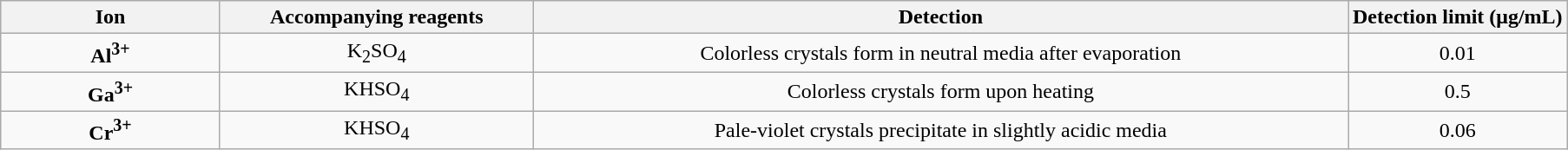<table class="wikitable" style="text-align:center">
<tr>
<th width="14%">Ion</th>
<th width="20%">Accompanying reagents</th>
<th>Detection</th>
<th width="14%">Detection limit (μg/mL)</th>
</tr>
<tr>
<td><strong>Al<sup>3+</sup></strong></td>
<td>K<sub>2</sub>SO<sub>4</sub></td>
<td>Colorless crystals form in neutral media after evaporation</td>
<td>0.01</td>
</tr>
<tr>
<td><strong>Ga<sup>3+</sup></strong></td>
<td>KHSO<sub>4</sub></td>
<td>Colorless crystals form upon heating</td>
<td>0.5</td>
</tr>
<tr>
<td><strong>Cr<sup>3+</sup></strong></td>
<td>KHSO<sub>4</sub></td>
<td>Pale-violet crystals precipitate in slightly acidic media</td>
<td>0.06</td>
</tr>
</table>
